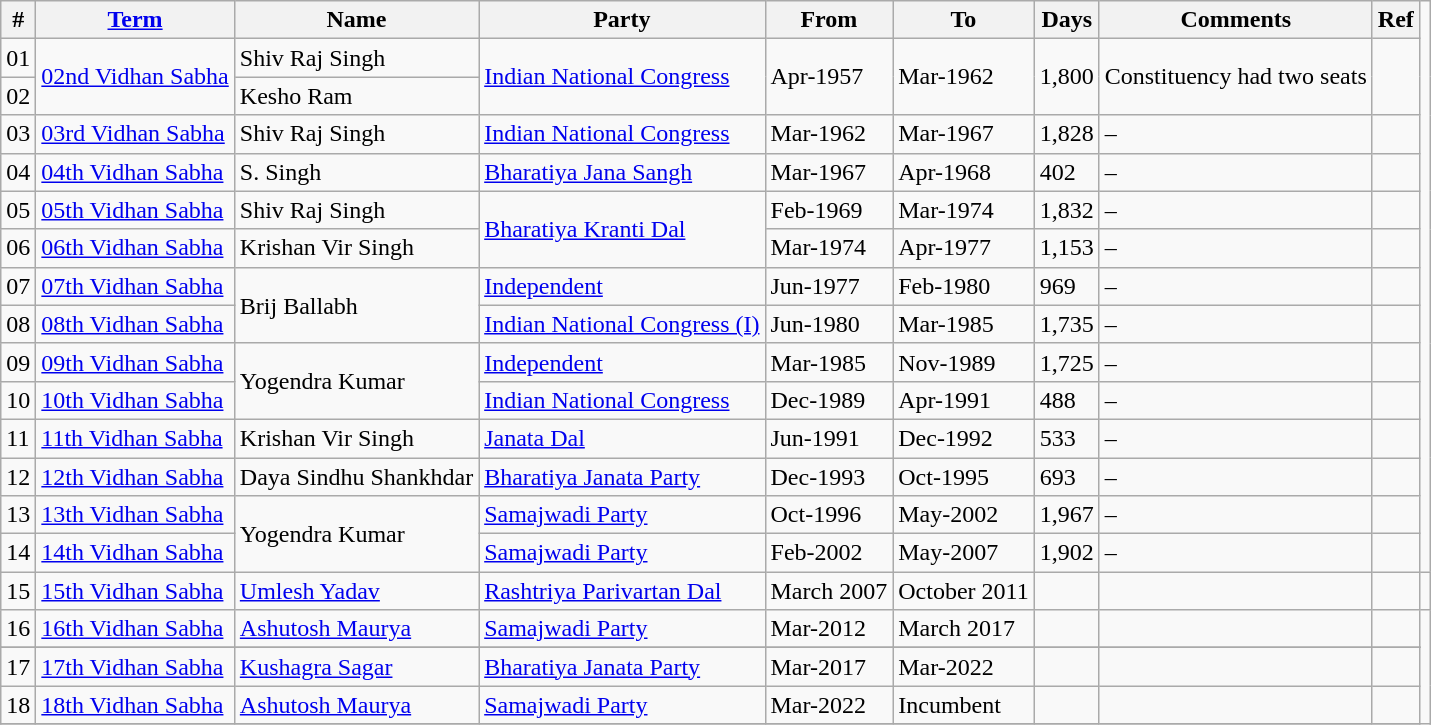<table class="wikitable sortable">
<tr>
<th>#</th>
<th><a href='#'>Term</a></th>
<th>Name</th>
<th>Party</th>
<th>From</th>
<th>To</th>
<th>Days</th>
<th>Comments</th>
<th>Ref</th>
</tr>
<tr>
<td>01</td>
<td rowspan="2"><a href='#'>02nd Vidhan Sabha</a></td>
<td>Shiv Raj Singh</td>
<td rowspan="2"><a href='#'>Indian National Congress</a></td>
<td rowspan="2">Apr-1957</td>
<td rowspan="2">Mar-1962</td>
<td rowspan="2">1,800</td>
<td rowspan="2">Constituency had two seats</td>
<td rowspan="2"></td>
</tr>
<tr>
<td>02</td>
<td>Kesho Ram</td>
</tr>
<tr>
<td>03</td>
<td><a href='#'>03rd Vidhan Sabha</a></td>
<td>Shiv Raj Singh</td>
<td><a href='#'>Indian National Congress</a></td>
<td>Mar-1962</td>
<td>Mar-1967</td>
<td>1,828</td>
<td>–</td>
<td></td>
</tr>
<tr>
<td>04</td>
<td><a href='#'>04th Vidhan Sabha</a></td>
<td>S. Singh</td>
<td><a href='#'>Bharatiya Jana Sangh</a></td>
<td>Mar-1967</td>
<td>Apr-1968</td>
<td>402</td>
<td>–</td>
<td></td>
</tr>
<tr>
<td>05</td>
<td><a href='#'>05th Vidhan Sabha</a></td>
<td>Shiv Raj Singh</td>
<td rowspan="2"><a href='#'>Bharatiya Kranti Dal</a></td>
<td>Feb-1969</td>
<td>Mar-1974</td>
<td>1,832</td>
<td>–</td>
<td></td>
</tr>
<tr>
<td>06</td>
<td><a href='#'>06th Vidhan Sabha</a></td>
<td>Krishan Vir Singh</td>
<td>Mar-1974</td>
<td>Apr-1977</td>
<td>1,153</td>
<td>–</td>
<td></td>
</tr>
<tr>
<td>07</td>
<td><a href='#'>07th Vidhan Sabha</a></td>
<td rowspan="2">Brij Ballabh</td>
<td><a href='#'>Independent</a></td>
<td>Jun-1977</td>
<td>Feb-1980</td>
<td>969</td>
<td>–</td>
<td></td>
</tr>
<tr>
<td>08</td>
<td><a href='#'>08th Vidhan Sabha</a></td>
<td><a href='#'>Indian National Congress (I)</a></td>
<td>Jun-1980</td>
<td>Mar-1985</td>
<td>1,735</td>
<td>–</td>
<td></td>
</tr>
<tr>
<td>09</td>
<td><a href='#'>09th Vidhan Sabha</a></td>
<td rowspan="2">Yogendra Kumar</td>
<td><a href='#'>Independent</a></td>
<td>Mar-1985</td>
<td>Nov-1989</td>
<td>1,725</td>
<td>–</td>
<td></td>
</tr>
<tr>
<td>10</td>
<td><a href='#'>10th Vidhan Sabha</a></td>
<td><a href='#'>Indian National Congress</a></td>
<td>Dec-1989</td>
<td>Apr-1991</td>
<td>488</td>
<td>–</td>
<td></td>
</tr>
<tr>
<td>11</td>
<td><a href='#'>11th Vidhan Sabha</a></td>
<td>Krishan Vir Singh</td>
<td><a href='#'>Janata Dal</a></td>
<td>Jun-1991</td>
<td>Dec-1992</td>
<td>533</td>
<td>–</td>
<td></td>
</tr>
<tr>
<td>12</td>
<td><a href='#'>12th Vidhan Sabha</a></td>
<td>Daya Sindhu Shankhdar</td>
<td><a href='#'>Bharatiya Janata Party</a></td>
<td>Dec-1993</td>
<td>Oct-1995</td>
<td>693</td>
<td>–</td>
<td></td>
</tr>
<tr>
<td>13</td>
<td><a href='#'>13th Vidhan Sabha</a></td>
<td rowspan="2">Yogendra Kumar</td>
<td><a href='#'>Samajwadi Party</a></td>
<td>Oct-1996</td>
<td>May-2002</td>
<td>1,967</td>
<td>–</td>
<td></td>
</tr>
<tr>
<td>14</td>
<td><a href='#'>14th Vidhan Sabha</a></td>
<td><a href='#'>Samajwadi Party</a></td>
<td>Feb-2002</td>
<td>May-2007</td>
<td>1,902</td>
<td>–</td>
<td></td>
</tr>
<tr>
<td>15</td>
<td><a href='#'>15th Vidhan Sabha</a></td>
<td><a href='#'>Umlesh Yadav</a></td>
<td><a href='#'>Rashtriya Parivartan Dal</a></td>
<td>March 2007</td>
<td>October 2011</td>
<td></td>
<td></td>
<td></td>
<td></td>
</tr>
<tr>
<td>16</td>
<td><a href='#'>16th Vidhan Sabha</a></td>
<td><a href='#'>Ashutosh Maurya</a></td>
<td><a href='#'>Samajwadi Party</a></td>
<td>Mar-2012</td>
<td>March 2017</td>
<td></td>
<td></td>
<td></td>
</tr>
<tr>
</tr>
<tr>
<td>17</td>
<td><a href='#'>17th Vidhan Sabha</a></td>
<td><a href='#'>Kushagra Sagar</a></td>
<td><a href='#'>Bharatiya Janata Party</a></td>
<td>Mar-2017</td>
<td>Mar-2022</td>
<td></td>
<td></td>
<td></td>
</tr>
<tr>
<td>18</td>
<td><a href='#'>18th Vidhan Sabha</a></td>
<td><a href='#'>Ashutosh Maurya</a></td>
<td><a href='#'>Samajwadi Party</a></td>
<td>Mar-2022</td>
<td>Incumbent</td>
<td></td>
<td></td>
<td></td>
</tr>
<tr>
</tr>
</table>
